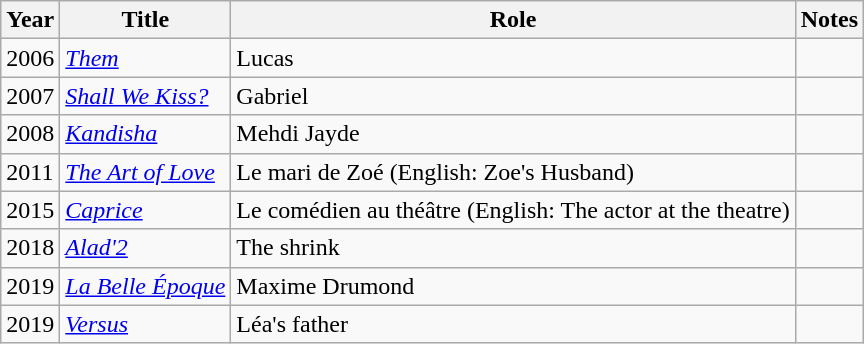<table class="wikitable sortable">
<tr>
<th>Year</th>
<th>Title</th>
<th>Role</th>
<th class="unsortable">Notes</th>
</tr>
<tr>
<td>2006</td>
<td><em><a href='#'>Them</a></em></td>
<td>Lucas</td>
<td></td>
</tr>
<tr>
<td>2007</td>
<td><em><a href='#'>Shall We Kiss?</a></em></td>
<td>Gabriel</td>
<td></td>
</tr>
<tr>
<td>2008</td>
<td><em><a href='#'>Kandisha</a></em></td>
<td>Mehdi Jayde</td>
<td></td>
</tr>
<tr>
<td>2011</td>
<td><em><a href='#'>The Art of Love</a></em></td>
<td>Le mari de Zoé (English: Zoe's Husband)</td>
<td></td>
</tr>
<tr>
<td>2015</td>
<td><em><a href='#'>Caprice</a></em></td>
<td>Le comédien au théâtre (English: The actor at the theatre)</td>
<td></td>
</tr>
<tr>
<td>2018</td>
<td><em><a href='#'>Alad'2</a></em></td>
<td>The shrink</td>
<td></td>
</tr>
<tr>
<td>2019</td>
<td><em><a href='#'>La Belle Époque</a></em></td>
<td>Maxime Drumond</td>
<td></td>
</tr>
<tr>
<td>2019</td>
<td><em><a href='#'>Versus</a></em></td>
<td>Léa's father</td>
<td></td>
</tr>
</table>
